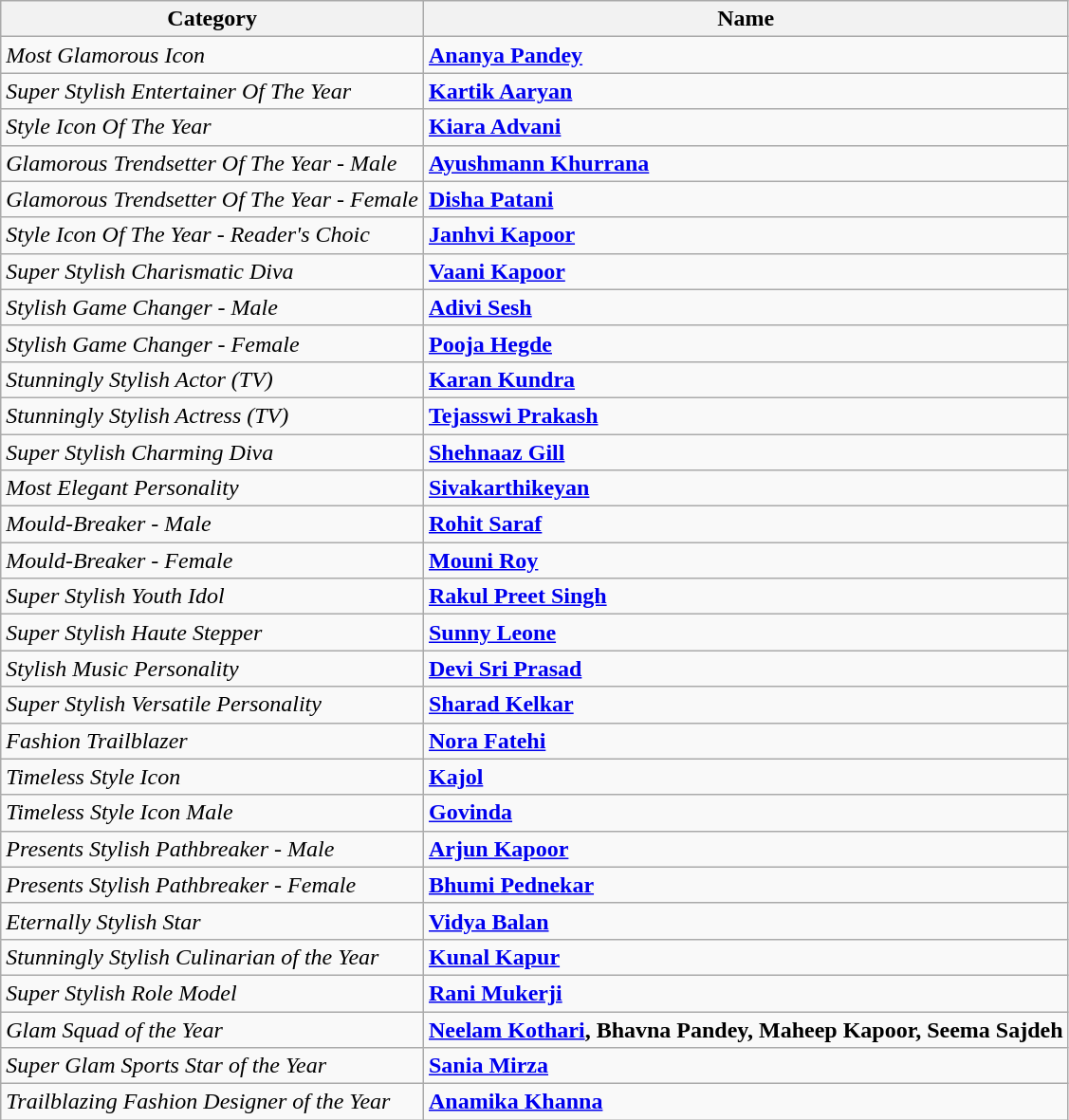<table class="wikitable">
<tr>
<th>Category</th>
<th>Name</th>
</tr>
<tr>
<td><em>Most Glamorous Icon</em></td>
<td><strong><a href='#'>Ananya Pandey</a></strong></td>
</tr>
<tr>
<td><em>Super Stylish Entertainer Of The Year</em></td>
<td><strong><a href='#'>Kartik Aaryan</a></strong></td>
</tr>
<tr>
<td><em>Style Icon Of The Year</em></td>
<td><strong><a href='#'>Kiara Advani</a></strong></td>
</tr>
<tr>
<td><em>Glamorous Trendsetter Of The Year - Male</em></td>
<td><strong><a href='#'>Ayushmann Khurrana</a></strong></td>
</tr>
<tr>
<td><em>Glamorous Trendsetter Of The Year - Female</em></td>
<td><strong><a href='#'>Disha Patani</a></strong></td>
</tr>
<tr>
<td><em>Style Icon Of The Year - Reader's Choic</em></td>
<td><strong><a href='#'>Janhvi Kapoor</a></strong></td>
</tr>
<tr>
<td><em>Super Stylish Charismatic Diva</em></td>
<td><strong><a href='#'>Vaani Kapoor</a></strong></td>
</tr>
<tr>
<td><em>Stylish Game Changer - Male</em></td>
<td><strong><a href='#'>Adivi Sesh</a></strong></td>
</tr>
<tr>
<td><em>Stylish Game Changer - Female</em></td>
<td><strong><a href='#'>Pooja Hegde</a></strong></td>
</tr>
<tr>
<td><em>Stunningly Stylish Actor (TV)</em></td>
<td><strong><a href='#'>Karan Kundra</a></strong></td>
</tr>
<tr>
<td><em>Stunningly Stylish Actress (TV)</em></td>
<td><strong><a href='#'>Tejasswi Prakash</a></strong></td>
</tr>
<tr>
<td><em>Super Stylish Charming Diva</em></td>
<td><strong><a href='#'>Shehnaaz Gill</a></strong></td>
</tr>
<tr>
<td><em>Most Elegant Personality</em></td>
<td><strong><a href='#'>Sivakarthikeyan</a></strong></td>
</tr>
<tr>
<td><em>Mould-Breaker - Male</em></td>
<td><strong><a href='#'>Rohit Saraf</a></strong></td>
</tr>
<tr>
<td><em>Mould-Breaker - Female</em></td>
<td><strong><a href='#'>Mouni Roy</a></strong></td>
</tr>
<tr>
<td><em>Super Stylish Youth Idol</em></td>
<td><strong><a href='#'>Rakul Preet Singh</a></strong></td>
</tr>
<tr>
<td><em>Super Stylish Haute Stepper</em></td>
<td><strong><a href='#'>Sunny Leone</a></strong></td>
</tr>
<tr>
<td><em>Stylish Music Personality</em></td>
<td><strong><a href='#'>Devi Sri Prasad</a></strong></td>
</tr>
<tr>
<td><em>Super Stylish Versatile Personality</em></td>
<td><strong><a href='#'>Sharad Kelkar</a></strong></td>
</tr>
<tr>
<td><em>Fashion Trailblazer</em></td>
<td><strong><a href='#'>Nora Fatehi</a></strong></td>
</tr>
<tr>
<td><em>Timeless Style Icon</em></td>
<td><strong><a href='#'>Kajol</a></strong></td>
</tr>
<tr>
<td><em>Timeless Style Icon Male</em></td>
<td><strong><a href='#'>Govinda</a></strong></td>
</tr>
<tr>
<td><em>Presents Stylish Pathbreaker - Male</em></td>
<td><strong><a href='#'>Arjun Kapoor</a></strong></td>
</tr>
<tr>
<td><em>Presents Stylish Pathbreaker - Female</em></td>
<td><strong><a href='#'>Bhumi Pednekar</a></strong></td>
</tr>
<tr>
<td><em>Eternally Stylish Star</em></td>
<td><strong><a href='#'>Vidya Balan</a></strong></td>
</tr>
<tr>
<td><em>Stunningly Stylish Culinarian of the Year</em></td>
<td><strong><a href='#'>Kunal Kapur</a></strong></td>
</tr>
<tr>
<td><em>Super Stylish Role Model</em></td>
<td><strong><a href='#'>Rani Mukerji</a></strong></td>
</tr>
<tr>
<td><em>Glam Squad of the Year</em></td>
<td><strong><a href='#'>Neelam Kothari</a>, Bhavna Pandey, Maheep Kapoor, Seema Sajdeh</strong></td>
</tr>
<tr>
<td><em>Super Glam Sports Star of the Year</em></td>
<td><strong><a href='#'>Sania Mirza</a></strong></td>
</tr>
<tr>
<td><em>Trailblazing Fashion Designer of the Year</em></td>
<td><strong><a href='#'>Anamika Khanna</a></strong></td>
</tr>
</table>
